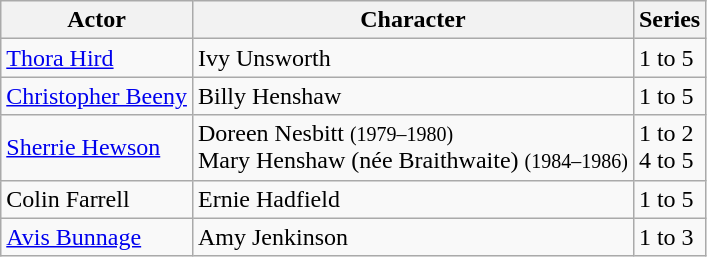<table class="wikitable">
<tr>
<th>Actor</th>
<th>Character</th>
<th>Series</th>
</tr>
<tr>
<td><a href='#'>Thora Hird</a></td>
<td>Ivy Unsworth</td>
<td>1 to 5</td>
</tr>
<tr>
<td><a href='#'>Christopher Beeny</a></td>
<td>Billy Henshaw</td>
<td>1 to 5</td>
</tr>
<tr>
<td><a href='#'>Sherrie Hewson</a></td>
<td>Doreen Nesbitt <small>(1979–1980)</small><br>Mary Henshaw (née Braithwaite) <small>(1984–1986)</small></td>
<td>1 to 2<br>4 to 5</td>
</tr>
<tr>
<td>Colin Farrell</td>
<td>Ernie Hadfield</td>
<td>1 to 5</td>
</tr>
<tr>
<td><a href='#'>Avis Bunnage</a></td>
<td>Amy Jenkinson</td>
<td>1 to 3</td>
</tr>
</table>
